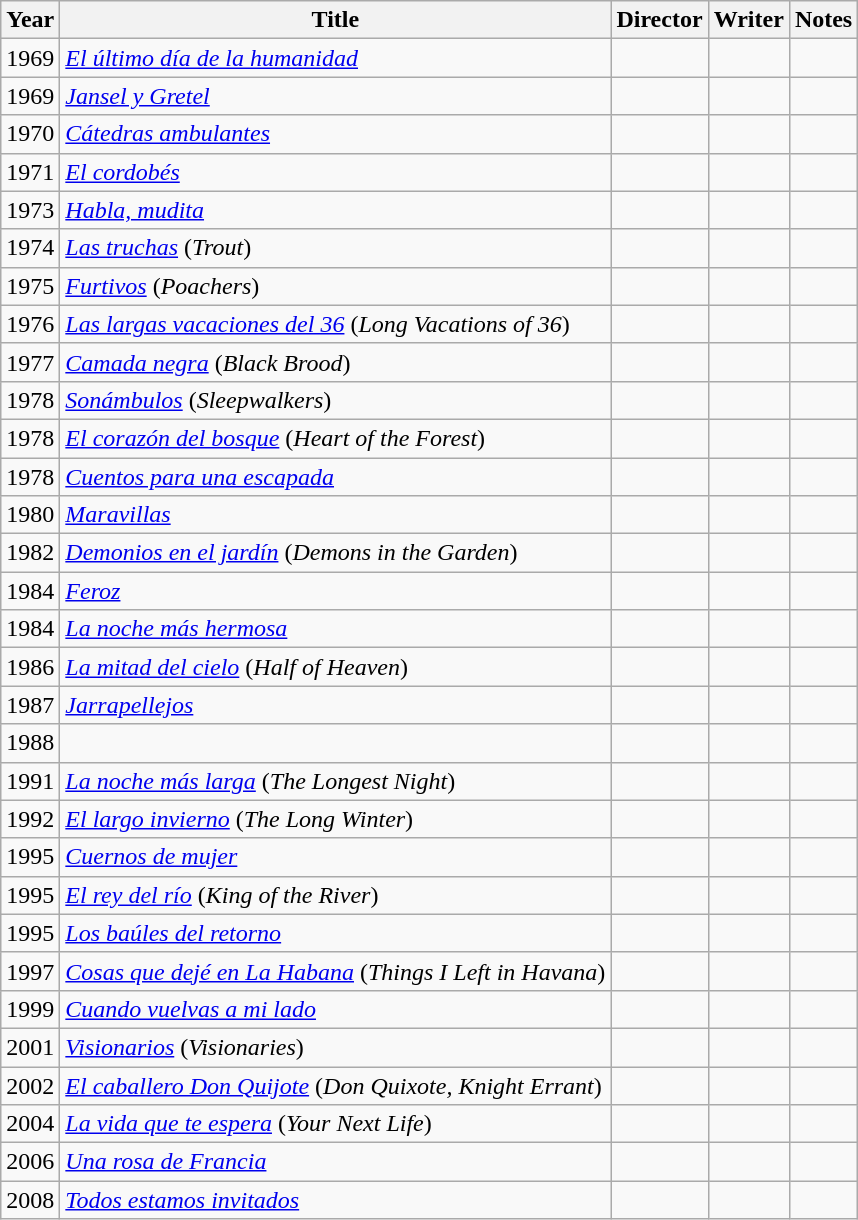<table class="wikitable sortable">
<tr>
<th>Year</th>
<th>Title</th>
<th>Director</th>
<th>Writer</th>
<th class="unsortable">Notes</th>
</tr>
<tr>
<td>1969</td>
<td><em><a href='#'>El último día de la humanidad</a></em></td>
<td></td>
<td></td>
<td></td>
</tr>
<tr>
<td>1969</td>
<td><em><a href='#'>Jansel y Gretel</a></em></td>
<td></td>
<td></td>
<td></td>
</tr>
<tr>
<td>1970</td>
<td><em><a href='#'>Cátedras ambulantes</a></em></td>
<td></td>
<td></td>
<td></td>
</tr>
<tr>
<td>1971</td>
<td><em><a href='#'>El cordobés</a></em></td>
<td></td>
<td></td>
<td></td>
</tr>
<tr>
<td>1973</td>
<td><em><a href='#'>Habla, mudita</a></em></td>
<td></td>
<td></td>
<td></td>
</tr>
<tr>
<td>1974</td>
<td><em><a href='#'>Las truchas</a></em> (<em>Trout</em>)</td>
<td></td>
<td></td>
<td></td>
</tr>
<tr>
<td>1975</td>
<td><em><a href='#'>Furtivos</a></em> (<em>Poachers</em>)</td>
<td></td>
<td></td>
<td></td>
</tr>
<tr>
<td>1976</td>
<td><em><a href='#'>Las largas vacaciones del 36</a></em> (<em>Long Vacations of 36</em>)</td>
<td></td>
<td></td>
<td></td>
</tr>
<tr>
<td>1977</td>
<td><em><a href='#'>Camada negra</a></em> (<em>Black Brood</em>)</td>
<td></td>
<td></td>
<td></td>
</tr>
<tr>
<td>1978</td>
<td><em><a href='#'>Sonámbulos</a></em> (<em>Sleepwalkers</em>)</td>
<td></td>
<td></td>
<td></td>
</tr>
<tr>
<td>1978</td>
<td><em><a href='#'>El corazón del bosque</a></em> (<em>Heart of the Forest</em>)</td>
<td></td>
<td></td>
<td></td>
</tr>
<tr>
<td>1978</td>
<td><em><a href='#'>Cuentos para una escapada</a></em></td>
<td></td>
<td></td>
<td></td>
</tr>
<tr>
<td>1980</td>
<td><em><a href='#'>Maravillas</a></em></td>
<td></td>
<td></td>
<td></td>
</tr>
<tr>
<td>1982</td>
<td><em><a href='#'>Demonios en el jardín</a></em> (<em>Demons in the Garden</em>)</td>
<td></td>
<td></td>
<td></td>
</tr>
<tr>
<td>1984</td>
<td><em><a href='#'>Feroz</a></em></td>
<td></td>
<td></td>
<td></td>
</tr>
<tr>
<td>1984</td>
<td><em><a href='#'>La noche más hermosa</a></em></td>
<td></td>
<td></td>
<td></td>
</tr>
<tr>
<td>1986</td>
<td><em><a href='#'>La mitad del cielo</a></em> (<em>Half of Heaven</em>)</td>
<td></td>
<td></td>
<td></td>
</tr>
<tr>
<td>1987</td>
<td><em><a href='#'>Jarrapellejos</a></em></td>
<td></td>
<td></td>
</tr>
<tr>
<td>1988</td>
<td><em></em></td>
<td></td>
<td></td>
<td></td>
</tr>
<tr>
<td>1991</td>
<td><em><a href='#'>La noche más larga</a></em> (<em>The Longest Night</em>)</td>
<td></td>
<td></td>
<td></td>
</tr>
<tr>
<td>1992</td>
<td><em><a href='#'>El largo invierno</a></em> (<em>The Long Winter</em>)</td>
<td></td>
<td></td>
<td></td>
</tr>
<tr>
<td>1995</td>
<td><em><a href='#'>Cuernos de mujer</a></em></td>
<td></td>
<td></td>
<td></td>
</tr>
<tr>
<td>1995</td>
<td><em><a href='#'>El rey del río</a></em> (<em>King of the River</em>)</td>
<td></td>
<td></td>
<td></td>
</tr>
<tr>
<td>1995</td>
<td><em><a href='#'>Los baúles del retorno</a></em></td>
<td></td>
<td></td>
<td></td>
</tr>
<tr>
<td>1997</td>
<td><em><a href='#'>Cosas que dejé en La Habana</a></em> (<em>Things I Left in Havana</em>)</td>
<td></td>
<td></td>
<td></td>
</tr>
<tr>
<td>1999</td>
<td><em><a href='#'>Cuando vuelvas a mi lado</a></em></td>
<td></td>
<td></td>
<td></td>
</tr>
<tr>
<td>2001</td>
<td><em><a href='#'>Visionarios</a></em> (<em>Visionaries</em>)</td>
<td></td>
<td></td>
<td></td>
</tr>
<tr>
<td>2002</td>
<td><em><a href='#'>El caballero Don Quijote</a></em> (<em>Don Quixote, Knight Errant</em>)</td>
<td></td>
<td></td>
<td></td>
</tr>
<tr>
<td>2004</td>
<td><em><a href='#'>La vida que te espera</a></em> (<em>Your Next Life</em>)</td>
<td></td>
<td></td>
<td></td>
</tr>
<tr>
<td>2006</td>
<td><em><a href='#'>Una rosa de Francia</a></em></td>
<td></td>
<td></td>
<td></td>
</tr>
<tr>
<td>2008</td>
<td><em><a href='#'>Todos estamos invitados</a></em></td>
<td></td>
<td></td>
<td></td>
</tr>
</table>
